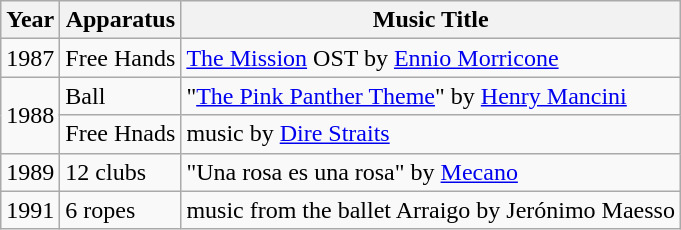<table class="wikitable">
<tr>
<th>Year</th>
<th>Apparatus</th>
<th>Music Title</th>
</tr>
<tr>
<td>1987</td>
<td>Free Hands</td>
<td><a href='#'>The Mission</a> OST by <a href='#'>Ennio Morricone</a></td>
</tr>
<tr>
<td rowspan="2">1988</td>
<td>Ball</td>
<td>"<a href='#'>The Pink Panther Theme</a>" by <a href='#'>Henry Mancini</a></td>
</tr>
<tr>
<td>Free Hnads</td>
<td>music by <a href='#'>Dire Straits</a></td>
</tr>
<tr>
<td>1989</td>
<td>12 clubs</td>
<td>"Una rosa es una rosa" by <a href='#'>Mecano</a></td>
</tr>
<tr>
<td>1991</td>
<td>6 ropes</td>
<td>music from the ballet Arraigo by Jerónimo Maesso</td>
</tr>
</table>
